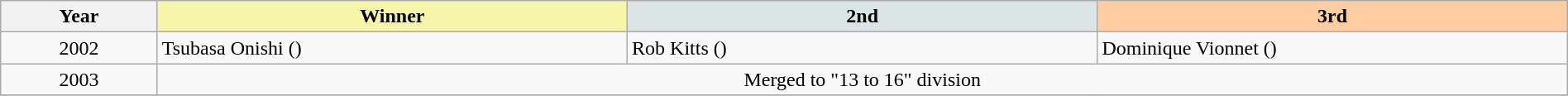<table class="wikitable" width=100%>
<tr>
<th width=10%>Year</th>
<th style="background-color: #F7F6A8;" width=30%>Winner</th>
<th style="background-color: #DCE5E5;" width=30%>2nd</th>
<th style="background-color: #FFCDA0;" width=30%>3rd</th>
</tr>
<tr>
<td align=center>2002 </td>
<td>Tsubasa Onishi ()</td>
<td>Rob Kitts ()</td>
<td>Dominique Vionnet ()</td>
</tr>
<tr>
<td align=center>2003 </td>
<td align=center colspan="3">Merged to "13 to 16" division</td>
</tr>
<tr>
</tr>
</table>
